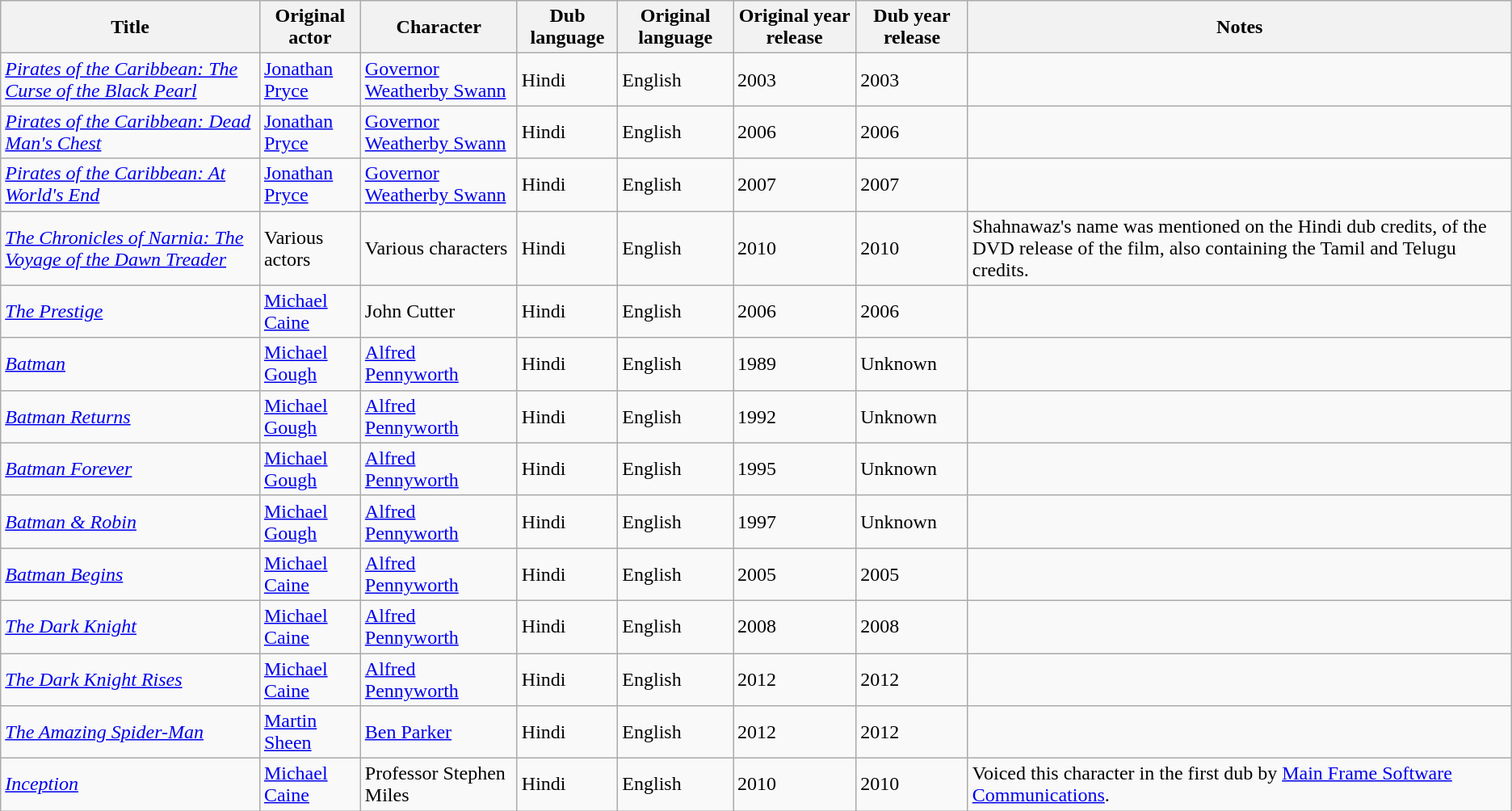<table class="wikitable sortable">
<tr>
<th>Title</th>
<th>Original actor</th>
<th>Character</th>
<th>Dub language</th>
<th>Original language</th>
<th>Original year release</th>
<th>Dub year release</th>
<th>Notes</th>
</tr>
<tr>
<td><em><a href='#'>Pirates of the Caribbean: The Curse of the Black Pearl</a></em></td>
<td><a href='#'>Jonathan Pryce</a></td>
<td><a href='#'>Governor Weatherby Swann</a></td>
<td>Hindi</td>
<td>English</td>
<td>2003</td>
<td>2003</td>
<td></td>
</tr>
<tr>
<td><em><a href='#'>Pirates of the Caribbean: Dead Man's Chest</a></em></td>
<td><a href='#'>Jonathan Pryce</a></td>
<td><a href='#'>Governor Weatherby Swann</a></td>
<td>Hindi</td>
<td>English</td>
<td>2006</td>
<td>2006</td>
<td></td>
</tr>
<tr>
<td><em><a href='#'>Pirates of the Caribbean: At World's End</a></em></td>
<td><a href='#'>Jonathan Pryce</a></td>
<td><a href='#'>Governor Weatherby Swann</a></td>
<td>Hindi</td>
<td>English</td>
<td>2007</td>
<td>2007</td>
<td></td>
</tr>
<tr>
<td><em><a href='#'>The Chronicles of Narnia: The Voyage of the Dawn Treader</a></em></td>
<td>Various actors</td>
<td>Various characters</td>
<td>Hindi</td>
<td>English</td>
<td>2010</td>
<td>2010</td>
<td>Shahnawaz's name was mentioned on the Hindi dub credits, of the DVD release of the film, also containing the Tamil and Telugu credits.</td>
</tr>
<tr>
<td><a href='#'><em>The Prestige</em></a></td>
<td><a href='#'>Michael Caine</a></td>
<td>John Cutter</td>
<td>Hindi</td>
<td>English</td>
<td>2006</td>
<td>2006</td>
<td></td>
</tr>
<tr>
<td><a href='#'><em>Batman</em></a></td>
<td><a href='#'>Michael Gough</a></td>
<td><a href='#'>Alfred Pennyworth</a></td>
<td>Hindi</td>
<td>English</td>
<td>1989</td>
<td>Unknown</td>
<td></td>
</tr>
<tr>
<td><em><a href='#'>Batman Returns</a></em></td>
<td><a href='#'>Michael Gough</a></td>
<td><a href='#'>Alfred Pennyworth</a></td>
<td>Hindi</td>
<td>English</td>
<td>1992</td>
<td>Unknown</td>
<td></td>
</tr>
<tr>
<td><em><a href='#'>Batman Forever</a></em></td>
<td><a href='#'>Michael Gough</a></td>
<td><a href='#'>Alfred Pennyworth</a></td>
<td>Hindi</td>
<td>English</td>
<td>1995</td>
<td>Unknown</td>
<td></td>
</tr>
<tr>
<td><a href='#'><em>Batman & Robin</em></a></td>
<td><a href='#'>Michael Gough</a></td>
<td><a href='#'>Alfred Pennyworth</a></td>
<td>Hindi</td>
<td>English</td>
<td>1997</td>
<td>Unknown</td>
<td></td>
</tr>
<tr>
<td><em><a href='#'>Batman Begins</a></em></td>
<td><a href='#'>Michael Caine</a></td>
<td><a href='#'>Alfred Pennyworth</a></td>
<td>Hindi</td>
<td>English</td>
<td>2005</td>
<td>2005</td>
<td></td>
</tr>
<tr>
<td><em><a href='#'>The Dark Knight</a></em></td>
<td><a href='#'>Michael Caine</a></td>
<td><a href='#'>Alfred Pennyworth</a></td>
<td>Hindi</td>
<td>English</td>
<td>2008</td>
<td>2008</td>
<td></td>
</tr>
<tr>
<td><em><a href='#'>The Dark Knight Rises</a></em></td>
<td><a href='#'>Michael Caine</a></td>
<td><a href='#'>Alfred Pennyworth</a></td>
<td>Hindi</td>
<td>English</td>
<td>2012</td>
<td>2012</td>
<td></td>
</tr>
<tr>
<td><a href='#'><em>The Amazing Spider-Man</em></a></td>
<td><a href='#'>Martin Sheen</a></td>
<td><a href='#'>Ben Parker</a></td>
<td>Hindi</td>
<td>English</td>
<td>2012</td>
<td>2012</td>
<td></td>
</tr>
<tr>
<td><em><a href='#'>Inception</a></em></td>
<td><a href='#'>Michael Caine</a></td>
<td>Professor Stephen Miles</td>
<td>Hindi</td>
<td>English</td>
<td>2010</td>
<td>2010</td>
<td>Voiced this character in the first dub by <a href='#'>Main Frame Software Communications</a>.</td>
</tr>
</table>
